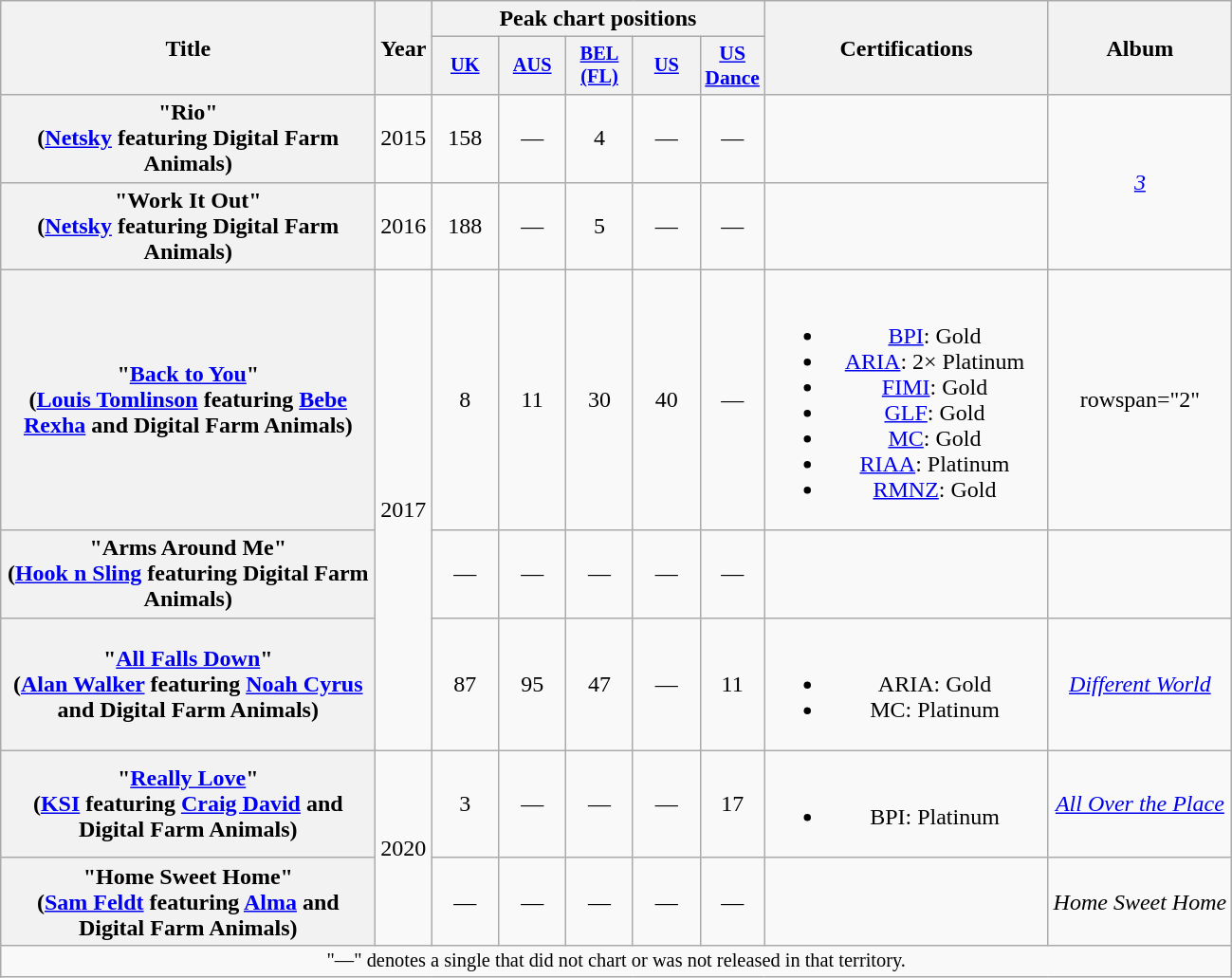<table class="wikitable plainrowheaders" style="text-align:center;">
<tr>
<th scope="col" rowspan="2" style="width:16em;">Title</th>
<th scope="col" rowspan="2" style="width:1em;">Year</th>
<th scope="col" colspan="5">Peak chart positions</th>
<th scope="col" rowspan="2" style="width:12em;">Certifications</th>
<th scope="col" rowspan="2">Album</th>
</tr>
<tr>
<th scope="col" style="width:3em;font-size:85%;"><a href='#'>UK</a><br></th>
<th scope="col" style="width:3em;font-size:85%;"><a href='#'>AUS</a><br></th>
<th scope="col" style="width:3em;font-size:85%;"><a href='#'>BEL (FL)</a><br></th>
<th scope="col" style="width:3em;font-size:85%;"><a href='#'>US</a><br></th>
<th scope="col" style="width:2.5em;font-size:90%;"><a href='#'>US<br>Dance</a><br></th>
</tr>
<tr>
<th scope="row">"Rio"<br><span>(<a href='#'>Netsky</a> featuring Digital Farm Animals)</span></th>
<td>2015</td>
<td>158</td>
<td>—</td>
<td>4</td>
<td>—</td>
<td>—</td>
<td></td>
<td rowspan="2"><em><a href='#'>3</a></em></td>
</tr>
<tr>
<th scope="row">"Work It Out"<br><span>(<a href='#'>Netsky</a> featuring Digital Farm Animals)</span></th>
<td>2016</td>
<td>188</td>
<td>—</td>
<td>5</td>
<td>—</td>
<td>—</td>
<td></td>
</tr>
<tr>
<th scope="row">"<a href='#'>Back to You</a>"<br><span>(<a href='#'>Louis Tomlinson</a> featuring <a href='#'>Bebe Rexha</a> and Digital Farm Animals)</span></th>
<td rowspan="3">2017</td>
<td>8</td>
<td>11</td>
<td>30</td>
<td>40</td>
<td>—</td>
<td><br><ul><li><a href='#'>BPI</a>: Gold</li><li><a href='#'>ARIA</a>: 2× Platinum</li><li><a href='#'>FIMI</a>: Gold</li><li><a href='#'>GLF</a>: Gold</li><li><a href='#'>MC</a>: Gold</li><li><a href='#'>RIAA</a>: Platinum</li><li><a href='#'>RMNZ</a>: Gold</li></ul></td>
<td>rowspan="2" </td>
</tr>
<tr>
<th scope="row">"Arms Around Me"<br><span>(<a href='#'>Hook n Sling</a> featuring Digital Farm Animals)</span></th>
<td>—</td>
<td>—</td>
<td>—</td>
<td>—</td>
<td>—</td>
<td></td>
</tr>
<tr>
<th scope="row">"<a href='#'>All Falls Down</a>"<br><span>(<a href='#'>Alan Walker</a> featuring <a href='#'>Noah Cyrus</a> and Digital Farm Animals)</span></th>
<td>87</td>
<td>95</td>
<td>47</td>
<td>—</td>
<td>11</td>
<td><br><ul><li>ARIA: Gold</li><li>MC: Platinum</li></ul></td>
<td><em><a href='#'>Different World</a></em></td>
</tr>
<tr>
<th scope="row">"<a href='#'>Really Love</a>"<br><span>(<a href='#'>KSI</a> featuring <a href='#'>Craig David</a> and Digital Farm Animals)</span></th>
<td rowspan="2">2020</td>
<td>3</td>
<td>—</td>
<td>—</td>
<td>—</td>
<td>17</td>
<td><br><ul><li>BPI: Platinum</li></ul></td>
<td><em><a href='#'>All Over the Place</a></em></td>
</tr>
<tr>
<th scope="row">"Home Sweet Home" <br><span>(<a href='#'>Sam Feldt</a> featuring <a href='#'>Alma</a> and Digital Farm Animals)</span></th>
<td>—</td>
<td>—</td>
<td>—</td>
<td>—</td>
<td>—</td>
<td></td>
<td><em>Home Sweet Home</em></td>
</tr>
<tr>
<td colspan="9" style="text-align:center; font-size:85%;">"—" denotes a single that did not chart or was not released in that territory.</td>
</tr>
</table>
